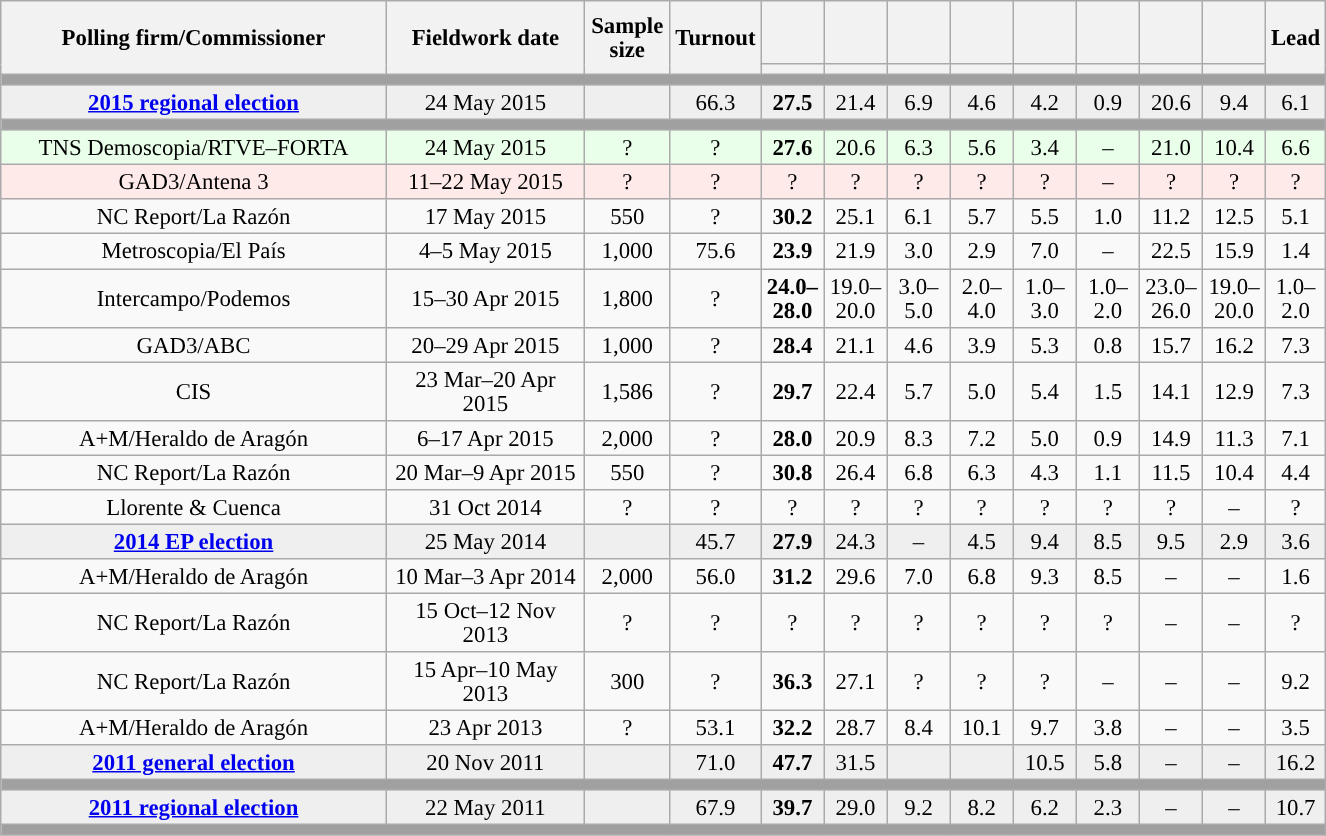<table class="wikitable collapsible collapsed" style="text-align:center; font-size:95%; line-height:16px;">
<tr style="height:42px;">
<th style="width:250px;" rowspan="2">Polling firm/Commissioner</th>
<th style="width:125px;" rowspan="2">Fieldwork date</th>
<th style="width:50px;" rowspan="2">Sample size</th>
<th style="width:45px;" rowspan="2">Turnout</th>
<th style="width:35px;"></th>
<th style="width:35px;"></th>
<th style="width:35px;"></th>
<th style="width:35px;"></th>
<th style="width:35px;"></th>
<th style="width:35px;"></th>
<th style="width:35px;"></th>
<th style="width:35px;"></th>
<th style="width:30px;" rowspan="2">Lead</th>
</tr>
<tr>
<th style="color:inherit;background:"></th>
<th style="color:inherit;background:"></th>
<th style="color:inherit;background:"></th>
<th style="color:inherit;background:"></th>
<th style="color:inherit;background:"></th>
<th style="color:inherit;background:"></th>
<th style="color:inherit;background:"></th>
<th style="color:inherit;background:"></th>
</tr>
<tr>
<td colspan="13" style="background:#A0A0A0"></td>
</tr>
<tr style="background:#EFEFEF;">
<td><strong><a href='#'>2015 regional election</a></strong></td>
<td>24 May 2015</td>
<td></td>
<td>66.3</td>
<td><strong>27.5</strong><br></td>
<td>21.4<br></td>
<td>6.9<br></td>
<td>4.6<br></td>
<td>4.2<br></td>
<td>0.9<br></td>
<td>20.6<br></td>
<td>9.4<br></td>
<td style="background:">6.1</td>
</tr>
<tr>
<td colspan="13" style="background:#A0A0A0"></td>
</tr>
<tr style="background:#EAFFEA;">
<td>TNS Demoscopia/RTVE–FORTA</td>
<td>24 May 2015</td>
<td>?</td>
<td>?</td>
<td><strong>27.6</strong><br></td>
<td>20.6<br></td>
<td>6.3<br></td>
<td>5.6<br></td>
<td>3.4<br></td>
<td>–</td>
<td>21.0<br></td>
<td>10.4<br></td>
<td style="background:">6.6</td>
</tr>
<tr style="background:#FFEAEA;">
<td>GAD3/Antena 3</td>
<td>11–22 May 2015</td>
<td>?</td>
<td>?</td>
<td>?<br></td>
<td>?<br></td>
<td>?<br></td>
<td>?<br></td>
<td>?<br></td>
<td>–</td>
<td>?<br></td>
<td>?<br></td>
<td style="background:">?</td>
</tr>
<tr>
<td>NC Report/La Razón</td>
<td>17 May 2015</td>
<td>550</td>
<td>?</td>
<td><strong>30.2</strong><br></td>
<td>25.1<br></td>
<td>6.1<br></td>
<td>5.7<br></td>
<td>5.5<br></td>
<td>1.0<br></td>
<td>11.2<br></td>
<td>12.5<br></td>
<td style="background:">5.1</td>
</tr>
<tr>
<td>Metroscopia/El País</td>
<td>4–5 May 2015</td>
<td>1,000</td>
<td>75.6</td>
<td><strong>23.9</strong><br></td>
<td>21.9<br></td>
<td>3.0<br></td>
<td>2.9<br></td>
<td>7.0<br></td>
<td>–</td>
<td>22.5<br></td>
<td>15.9<br></td>
<td style="background:">1.4</td>
</tr>
<tr>
<td>Intercampo/Podemos</td>
<td>15–30 Apr 2015</td>
<td>1,800</td>
<td>?</td>
<td><strong>24.0–<br>28.0</strong></td>
<td>19.0–<br>20.0</td>
<td>3.0–<br>5.0</td>
<td>2.0–<br>4.0</td>
<td>1.0–<br>3.0</td>
<td>1.0–<br>2.0</td>
<td>23.0–<br>26.0</td>
<td>19.0–<br>20.0</td>
<td style="background:">1.0–<br>2.0</td>
</tr>
<tr>
<td>GAD3/ABC</td>
<td>20–29 Apr 2015</td>
<td>1,000</td>
<td>?</td>
<td><strong>28.4</strong><br></td>
<td>21.1<br></td>
<td>4.6<br></td>
<td>3.9<br></td>
<td>5.3<br></td>
<td>0.8<br></td>
<td>15.7<br></td>
<td>16.2<br></td>
<td style="background:">7.3</td>
</tr>
<tr>
<td>CIS</td>
<td>23 Mar–20 Apr 2015</td>
<td>1,586</td>
<td>?</td>
<td><strong>29.7</strong><br></td>
<td>22.4<br></td>
<td>5.7<br></td>
<td>5.0<br></td>
<td>5.4<br></td>
<td>1.5<br></td>
<td>14.1<br></td>
<td>12.9<br></td>
<td style="background:">7.3</td>
</tr>
<tr>
<td>A+M/Heraldo de Aragón</td>
<td>6–17 Apr 2015</td>
<td>2,000</td>
<td>?</td>
<td><strong>28.0</strong><br></td>
<td>20.9<br></td>
<td>8.3<br></td>
<td>7.2<br></td>
<td>5.0<br></td>
<td>0.9<br></td>
<td>14.9<br></td>
<td>11.3<br></td>
<td style="background:">7.1</td>
</tr>
<tr>
<td>NC Report/La Razón</td>
<td>20 Mar–9 Apr 2015</td>
<td>550</td>
<td>?</td>
<td><strong>30.8</strong><br></td>
<td>26.4<br></td>
<td>6.8<br></td>
<td>6.3<br></td>
<td>4.3<br></td>
<td>1.1<br></td>
<td>11.5<br></td>
<td>10.4<br></td>
<td style="background:">4.4</td>
</tr>
<tr>
<td>Llorente & Cuenca</td>
<td>31 Oct 2014</td>
<td>?</td>
<td>?</td>
<td>?<br></td>
<td>?<br></td>
<td>?<br></td>
<td>?<br></td>
<td>?<br></td>
<td>?<br></td>
<td>?<br></td>
<td>–</td>
<td style="background:">?</td>
</tr>
<tr style="background:#EFEFEF;">
<td><strong><a href='#'>2014 EP election</a></strong></td>
<td>25 May 2014</td>
<td></td>
<td>45.7</td>
<td><strong>27.9</strong><br></td>
<td>24.3<br></td>
<td>–</td>
<td>4.5<br></td>
<td>9.4<br></td>
<td>8.5<br></td>
<td>9.5<br></td>
<td>2.9<br></td>
<td style="background:">3.6</td>
</tr>
<tr>
<td>A+M/Heraldo de Aragón</td>
<td>10 Mar–3 Apr 2014</td>
<td>2,000</td>
<td>56.0</td>
<td><strong>31.2</strong><br></td>
<td>29.6<br></td>
<td>7.0<br></td>
<td>6.8<br></td>
<td>9.3<br></td>
<td>8.5<br></td>
<td>–</td>
<td>–</td>
<td style="background:">1.6</td>
</tr>
<tr>
<td>NC Report/La Razón</td>
<td>15 Oct–12 Nov 2013</td>
<td>?</td>
<td>?</td>
<td>?<br></td>
<td>?<br></td>
<td>?<br></td>
<td>?<br></td>
<td>?<br></td>
<td>?<br></td>
<td>–</td>
<td>–</td>
<td style="background:">?</td>
</tr>
<tr>
<td>NC Report/La Razón</td>
<td>15 Apr–10 May 2013</td>
<td>300</td>
<td>?</td>
<td><strong>36.3</strong><br></td>
<td>27.1<br></td>
<td>?<br></td>
<td>?<br></td>
<td>?<br></td>
<td>–</td>
<td>–</td>
<td>–</td>
<td style="background:">9.2</td>
</tr>
<tr>
<td>A+M/Heraldo de Aragón</td>
<td>23 Apr 2013</td>
<td>?</td>
<td>53.1</td>
<td><strong>32.2</strong><br></td>
<td>28.7<br></td>
<td>8.4<br></td>
<td>10.1<br></td>
<td>9.7<br></td>
<td>3.8<br></td>
<td>–</td>
<td>–</td>
<td style="background:">3.5</td>
</tr>
<tr style="background:#EFEFEF;">
<td><strong><a href='#'>2011 general election</a></strong></td>
<td>20 Nov 2011</td>
<td></td>
<td>71.0</td>
<td><strong>47.7</strong><br></td>
<td>31.5<br></td>
<td></td>
<td></td>
<td>10.5<br></td>
<td>5.8<br></td>
<td>–</td>
<td>–</td>
<td style="background:">16.2</td>
</tr>
<tr>
<td colspan="13" style="background:#A0A0A0"></td>
</tr>
<tr style="background:#EFEFEF;">
<td><strong><a href='#'>2011 regional election</a></strong></td>
<td>22 May 2011</td>
<td></td>
<td>67.9</td>
<td><strong>39.7</strong><br></td>
<td>29.0<br></td>
<td>9.2<br></td>
<td>8.2<br></td>
<td>6.2<br></td>
<td>2.3<br></td>
<td>–</td>
<td>–</td>
<td style="background:">10.7</td>
</tr>
<tr>
<td colspan="13" style="background:#A0A0A0"></td>
</tr>
</table>
